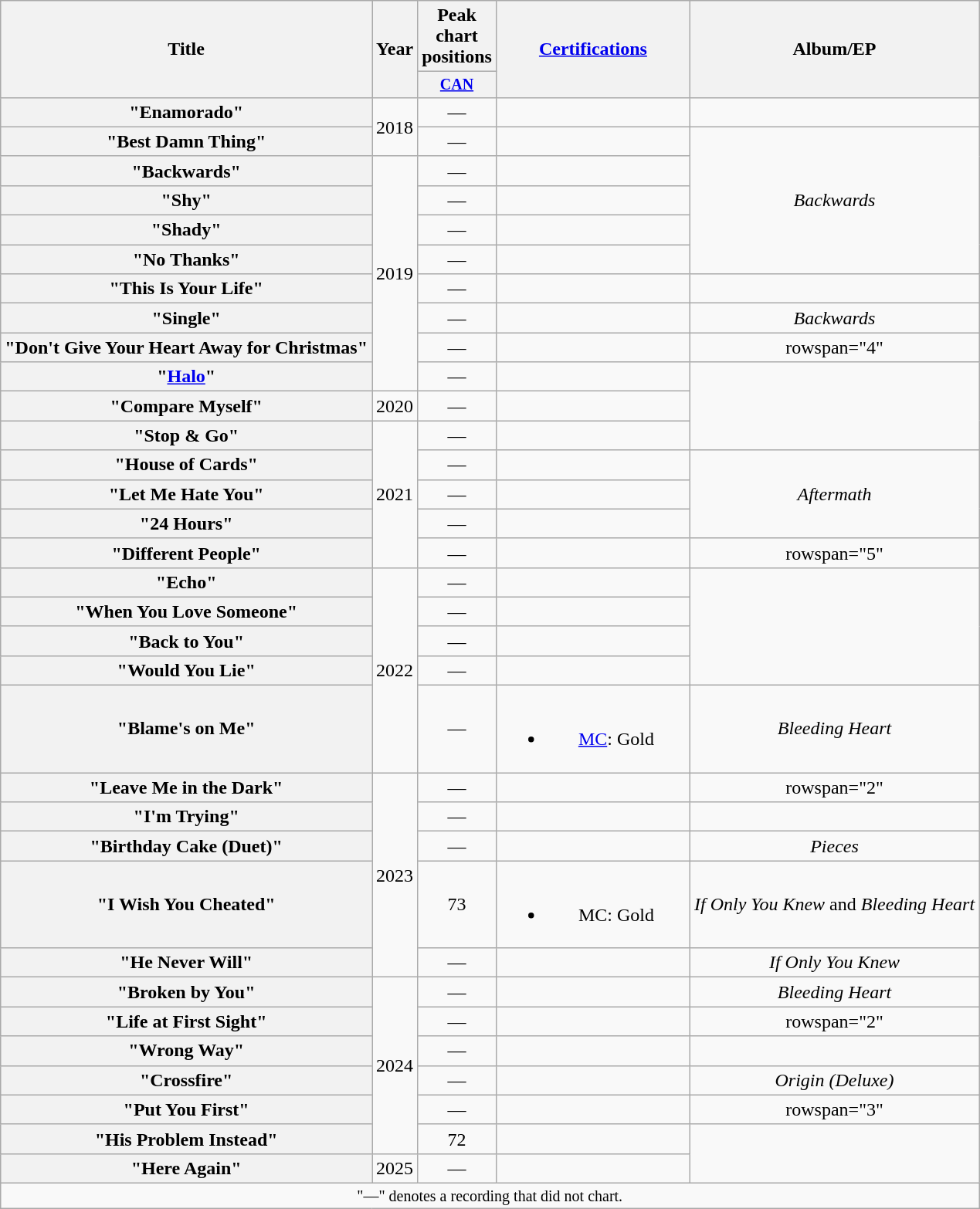<table class="wikitable plainrowheaders" style="text-align:center;">
<tr>
<th scope="col" rowspan="2">Title</th>
<th scope="col" rowspan="2">Year</th>
<th scope="col">Peak chart positions</th>
<th rowspan="2" style="width:10em;"><a href='#'>Certifications</a></th>
<th scope="col" rowspan="2">Album/EP</th>
</tr>
<tr style="font-size:smaller;">
<th style="width:3.5em;"><a href='#'>CAN</a><br></th>
</tr>
<tr>
<th scope="row">"Enamorado"</th>
<td rowspan="2">2018</td>
<td>—</td>
<td></td>
<td></td>
</tr>
<tr>
<th scope="row">"Best Damn Thing"</th>
<td>—</td>
<td></td>
<td rowspan="5"><em>Backwards</em></td>
</tr>
<tr>
<th scope="row">"Backwards"</th>
<td rowspan="8">2019</td>
<td>—</td>
<td></td>
</tr>
<tr>
<th scope="row">"Shy"</th>
<td>—</td>
<td></td>
</tr>
<tr>
<th scope="row">"Shady"</th>
<td>—</td>
<td></td>
</tr>
<tr>
<th scope="row">"No Thanks"</th>
<td>—</td>
<td></td>
</tr>
<tr>
<th scope="row">"This Is Your Life"</th>
<td>—</td>
<td></td>
<td></td>
</tr>
<tr>
<th scope="row">"Single"</th>
<td>—</td>
<td></td>
<td><em>Backwards</em></td>
</tr>
<tr>
<th scope="row">"Don't Give Your Heart Away for Christmas"</th>
<td>—</td>
<td></td>
<td>rowspan="4" </td>
</tr>
<tr>
<th scope="row">"<a href='#'>Halo</a>"</th>
<td>—</td>
<td></td>
</tr>
<tr>
<th scope="row">"Compare Myself"</th>
<td>2020</td>
<td>—</td>
<td></td>
</tr>
<tr>
<th scope="row">"Stop & Go"<br></th>
<td rowspan="5">2021</td>
<td>—</td>
<td></td>
</tr>
<tr>
<th scope="row">"House of Cards"</th>
<td>—</td>
<td></td>
<td rowspan="3"><em>Aftermath</em></td>
</tr>
<tr>
<th scope="row">"Let Me Hate You"</th>
<td>—</td>
<td></td>
</tr>
<tr>
<th scope="row">"24 Hours"</th>
<td>—</td>
<td></td>
</tr>
<tr>
<th scope="row">"Different People"<br></th>
<td>—</td>
<td></td>
<td>rowspan="5" </td>
</tr>
<tr>
<th scope="row">"Echo"</th>
<td rowspan="5">2022</td>
<td>—</td>
<td></td>
</tr>
<tr>
<th scope="row">"When You Love Someone"</th>
<td>—</td>
<td></td>
</tr>
<tr>
<th scope="row">"Back to You"</th>
<td>—</td>
<td></td>
</tr>
<tr>
<th scope="row">"Would You Lie"<br></th>
<td>—</td>
<td></td>
</tr>
<tr>
<th scope="row">"Blame's on Me"</th>
<td>—</td>
<td><br><ul><li><a href='#'>MC</a>: Gold</li></ul></td>
<td><em>Bleeding Heart</em></td>
</tr>
<tr>
<th scope="row">"Leave Me in the Dark"</th>
<td rowspan="5">2023</td>
<td>—</td>
<td></td>
<td>rowspan="2" </td>
</tr>
<tr>
<th scope="row">"I'm Trying"</th>
<td>—</td>
<td></td>
</tr>
<tr>
<th scope="row">"Birthday Cake (Duet)"<br></th>
<td>—</td>
<td></td>
<td><em>Pieces</em></td>
</tr>
<tr>
<th scope="row">"I Wish You Cheated"</th>
<td>73</td>
<td><br><ul><li>MC: Gold</li></ul></td>
<td><em>If Only You Knew</em> and <em>Bleeding Heart</em></td>
</tr>
<tr>
<th scope="row">"He Never Will"</th>
<td>—</td>
<td></td>
<td><em>If Only You Knew</em></td>
</tr>
<tr>
<th scope="row">"Broken by You"</th>
<td rowspan="6">2024</td>
<td>—</td>
<td></td>
<td><em>Bleeding Heart</em></td>
</tr>
<tr>
<th scope="row">"Life at First Sight"</th>
<td>—</td>
<td></td>
<td>rowspan="2" </td>
</tr>
<tr>
<th scope="row">"Wrong Way"<br></th>
<td>—</td>
<td></td>
</tr>
<tr>
<th scope="row">"Crossfire"<br></th>
<td>—</td>
<td></td>
<td><em>Origin (Deluxe)</em></td>
</tr>
<tr>
<th scope="row">"Put You First"</th>
<td>—</td>
<td></td>
<td>rowspan="3" </td>
</tr>
<tr>
<th scope="row">"His Problem Instead"</th>
<td>72</td>
<td></td>
</tr>
<tr>
<th scope="row">"Here Again"</th>
<td rowspan="1">2025</td>
<td>—</td>
<td></td>
</tr>
<tr>
<td colspan="8" style="font-size:smaller;">"—" denotes a recording that did not chart.</td>
</tr>
</table>
